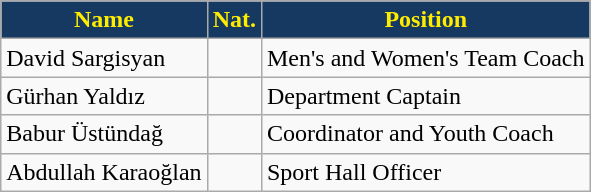<table class="wikitable">
<tr>
<th style="color:#FFED00; background:#163962;">Name</th>
<th style="color:#FFED00; background:#163962;">Nat.</th>
<th style="color:#FFED00; background:#163962;">Position</th>
</tr>
<tr>
<td>David Sargisyan</td>
<td></td>
<td>Men's and Women's Team Coach</td>
</tr>
<tr>
<td>Gürhan Yaldız</td>
<td></td>
<td>Department Captain</td>
</tr>
<tr>
<td>Babur Üstündağ</td>
<td></td>
<td>Coordinator and Youth Coach</td>
</tr>
<tr>
<td>Abdullah Karaoğlan</td>
<td></td>
<td>Sport Hall Officer</td>
</tr>
</table>
